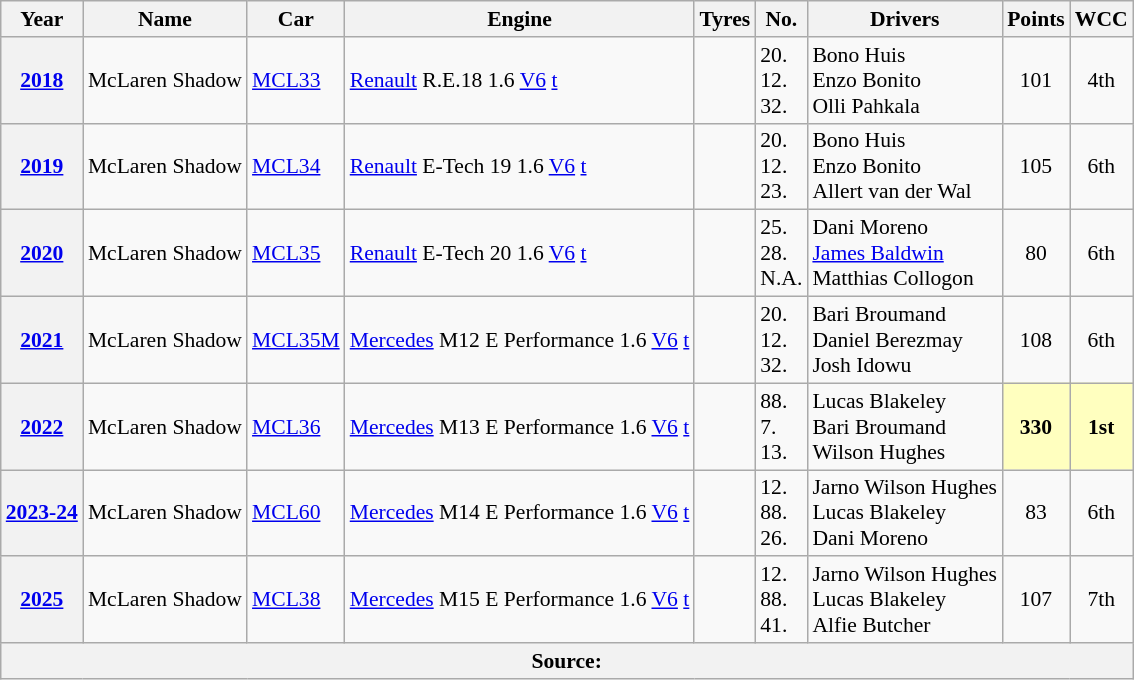<table class="wikitable" style="font-size: 90%;">
<tr>
<th>Year</th>
<th>Name</th>
<th>Car</th>
<th>Engine</th>
<th>Tyres</th>
<th>No.</th>
<th>Drivers</th>
<th>Points</th>
<th>WCC</th>
</tr>
<tr>
<th><a href='#'>2018</a></th>
<td> McLaren Shadow</td>
<td><a href='#'>MCL33</a></td>
<td><a href='#'>Renault</a> R.E.18 1.6 <a href='#'>V6</a> <a href='#'>t</a></td>
<td align="center"></td>
<td>20.<br>12.<br>32.</td>
<td> Bono Huis<br> Enzo Bonito<br> Olli Pahkala</td>
<td align="center" style="background:#;">101</td>
<td align="center" style="background:#;">4th</td>
</tr>
<tr>
<th><a href='#'>2019</a></th>
<td> McLaren Shadow</td>
<td align="left"><a href='#'>MCL34</a></td>
<td align="left"><a href='#'>Renault</a> E-Tech 19 1.6 <a href='#'>V6</a> <a href='#'>t</a></td>
<td align="center"></td>
<td>20.<br>12.<br>23.</td>
<td> Bono Huis<br> Enzo Bonito<br> Allert van der Wal</td>
<td align="center">105</td>
<td align="center">6th</td>
</tr>
<tr>
<th><a href='#'>2020</a></th>
<td> McLaren Shadow</td>
<td align="left"><a href='#'>MCL35</a></td>
<td align="left"><a href='#'>Renault</a> E-Tech 20 1.6 <a href='#'>V6</a> <a href='#'>t</a></td>
<td align="center"></td>
<td>25.<br>28.<br>N.A.</td>
<td> Dani Moreno<br> <a href='#'>James Baldwin</a><br> Matthias Collogon</td>
<td align="center">80</td>
<td align="center">6th</td>
</tr>
<tr>
<th><a href='#'>2021</a></th>
<td align="left"> McLaren Shadow</td>
<td align="left"><a href='#'>MCL35M</a></td>
<td align="left"><a href='#'>Mercedes</a> M12 E Performance 1.6 <a href='#'>V6</a> <a href='#'>t</a></td>
<td align="center"></td>
<td>20.<br>12.<br>32.</td>
<td> Bari Broumand<br> Daniel Berezmay<br> Josh Idowu</td>
<td align="center" style="background:#;">108</td>
<td align="center" style="background:#;">6th</td>
</tr>
<tr>
<th><a href='#'>2022</a></th>
<td align="left"> McLaren Shadow</td>
<td align="left"><a href='#'>MCL36</a></td>
<td align="left"><a href='#'>Mercedes</a> M13 E Performance 1.6 <a href='#'>V6</a> <a href='#'>t</a></td>
<td align="center"></td>
<td>88.<br>7.<br>13.</td>
<td> Lucas Blakeley<br> Bari Broumand<br> Wilson Hughes</td>
<td align="center" style="background:#ffffbf;"><strong>330</strong></td>
<td align="center" style="background:#ffffbf;"><strong>1st</strong></td>
</tr>
<tr>
<th><a href='#'>2023-24</a></th>
<td align="left"> McLaren  Shadow</td>
<td align="left"><a href='#'>MCL60</a></td>
<td align="left"><a href='#'>Mercedes</a> M14 E Performance 1.6 <a href='#'>V6</a> <a href='#'>t</a></td>
<td align="center"></td>
<td>12.<br>88.<br>26.</td>
<td> Jarno Wilson Hughes<br> Lucas Blakeley<br> Dani Moreno</td>
<td align="center">83</td>
<td align="center">6th</td>
</tr>
<tr>
<th><a href='#'>2025</a></th>
<td align="left"> McLaren Shadow</td>
<td align="left"><a href='#'>MCL38</a></td>
<td align="left"><a href='#'>Mercedes</a> M15 E Performance 1.6 <a href='#'>V6</a> <a href='#'>t</a></td>
<td align="center"></td>
<td>12.<br>88.<br>41.</td>
<td> Jarno Wilson Hughes<br> Lucas Blakeley<br> Alfie Butcher</td>
<td align="center">107</td>
<td align="center">7th</td>
</tr>
<tr>
<th colspan="9">Source:</th>
</tr>
</table>
